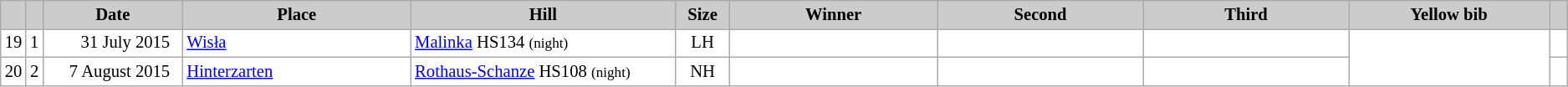<table class="wikitable plainrowheaders" style="background:#fff; font-size:86%; line-height:16px; border:grey solid 1px; border-collapse:collapse;">
<tr style="background:#ccc; text-align:center;">
<th scope="col" style="background:#ccc; width=20 px;"></th>
<th scope="col" style="background:#ccc; width=30 px;"></th>
<th scope="col" style="background:#ccc; width:120px;">Date</th>
<th scope="col" style="background:#ccc; width:200px;">Place</th>
<th scope="col" style="background:#ccc; width:240px;">Hill</th>
<th scope="col" style="background:#ccc; width:40px;">Size</th>
<th scope="col" style="background:#ccc; width:185px;">Winner</th>
<th scope="col" style="background:#ccc; width:185px;">Second</th>
<th scope="col" style="background:#ccc; width:185px;">Third</th>
<th scope="col" style="background:#ccc; width:180px;">Yellow bib</th>
<th scope="col" style="background:#ccc; width:10px;"></th>
</tr>
<tr>
<td align=center>19</td>
<td align=center>1</td>
<td align=right>31 July 2015  </td>
<td> <a href='#'>Wisła</a></td>
<td><a href='#'>Malinka</a> HS134 <small>(night)</small></td>
<td align=center>LH</td>
<td></td>
<td></td>
<td></td>
<td rowspan=2></td>
<td></td>
</tr>
<tr>
<td align=center>20</td>
<td align=center>2</td>
<td align=right>7 August 2015  </td>
<td> <a href='#'>Hinterzarten</a></td>
<td><a href='#'>Rothaus-Schanze</a> HS108 <small>(night)</small></td>
<td align=center>NH</td>
<td></td>
<td></td>
<td></td>
<td></td>
</tr>
</table>
